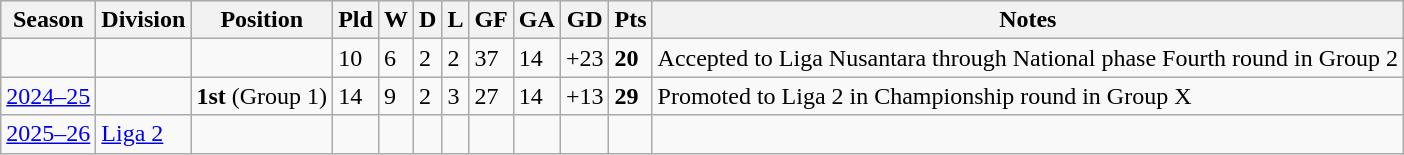<table class="wikitable">
<tr style="background:#efefef;">
<th>Season</th>
<th>Division</th>
<th>Position</th>
<th>Pld</th>
<th>W</th>
<th>D</th>
<th>L</th>
<th>GF</th>
<th>GA</th>
<th>GD</th>
<th>Pts</th>
<th>Notes</th>
</tr>
<tr>
<td></td>
<td></td>
<td></td>
<td>10</td>
<td>6</td>
<td>2</td>
<td>2</td>
<td>37</td>
<td>14</td>
<td>+23</td>
<td><strong>20</strong></td>
<td>Accepted to Liga Nusantara through National phase Fourth round in Group 2</td>
</tr>
<tr>
<td><a href='#'>2024–25</a></td>
<td></td>
<td><strong>1st</strong> (Group 1)</td>
<td>14</td>
<td>9</td>
<td>2</td>
<td>3</td>
<td>27</td>
<td>14</td>
<td>+13</td>
<td><strong>29</strong></td>
<td>Promoted to Liga 2 in Championship round in Group X</td>
</tr>
<tr>
<td><a href='#'>2025–26</a></td>
<td><a href='#'>Liga 2</a></td>
<td></td>
<td></td>
<td></td>
<td></td>
<td></td>
<td></td>
<td></td>
<td></td>
<td></td>
<td></td>
</tr>
</table>
